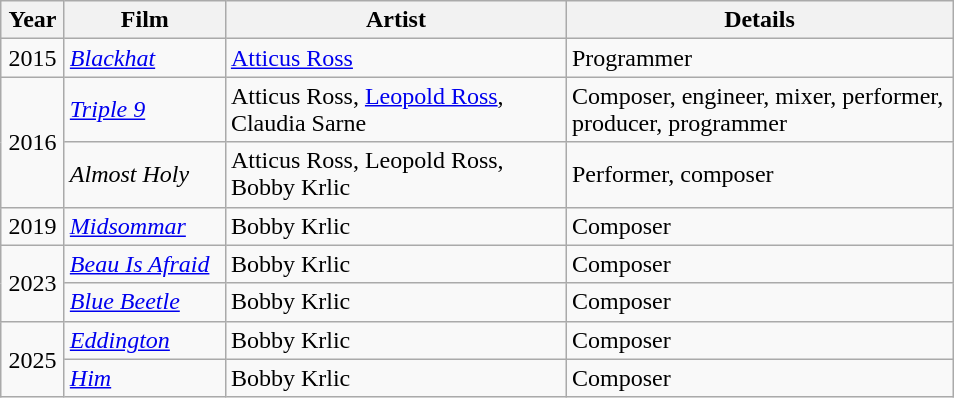<table class="wikitable">
<tr>
<th style="width:35px;">Year</th>
<th style="width:100px;">Film</th>
<th style="width:220px;">Artist</th>
<th style="width:250px;">Details</th>
</tr>
<tr>
<td rowspan=1 style="text-align:center;">2015</td>
<td><em><a href='#'>Blackhat</a></em></td>
<td><a href='#'>Atticus Ross</a></td>
<td>Programmer</td>
</tr>
<tr>
<td rowspan=2 style="text-align:center;">2016</td>
<td><em><a href='#'>Triple 9</a></em></td>
<td>Atticus Ross, <a href='#'>Leopold Ross</a>, Claudia Sarne</td>
<td>Composer, engineer, mixer, performer, producer, programmer</td>
</tr>
<tr>
<td><em>Almost Holy</em></td>
<td>Atticus Ross, Leopold Ross, Bobby Krlic</td>
<td>Performer, composer</td>
</tr>
<tr>
<td rowspan=1 style="text-align:center;">2019</td>
<td><em><a href='#'>Midsommar</a></em></td>
<td>Bobby Krlic</td>
<td>Composer</td>
</tr>
<tr>
<td rowspan=2 style="text-align:center;">2023</td>
<td><em><a href='#'>Beau Is Afraid</a></em></td>
<td>Bobby Krlic</td>
<td>Composer</td>
</tr>
<tr>
<td><em><a href='#'>Blue Beetle</a></em></td>
<td>Bobby Krlic</td>
<td>Composer</td>
</tr>
<tr>
<td rowspan=2 style="text-align:center;">2025</td>
<td><em><a href='#'>Eddington</a></em></td>
<td>Bobby Krlic</td>
<td>Composer</td>
</tr>
<tr>
<td><em><a href='#'>Him</a></em></td>
<td>Bobby Krlic</td>
<td>Composer</td>
</tr>
</table>
